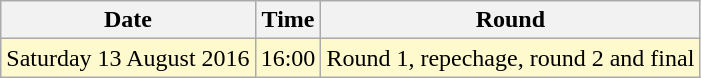<table class="wikitable">
<tr>
<th>Date</th>
<th>Time</th>
<th>Round</th>
</tr>
<tr>
<td style=background:lemonchiffon>Saturday 13 August 2016</td>
<td style=background:lemonchiffon>16:00</td>
<td style=background:lemonchiffon>Round 1, repechage, round 2 and final</td>
</tr>
</table>
